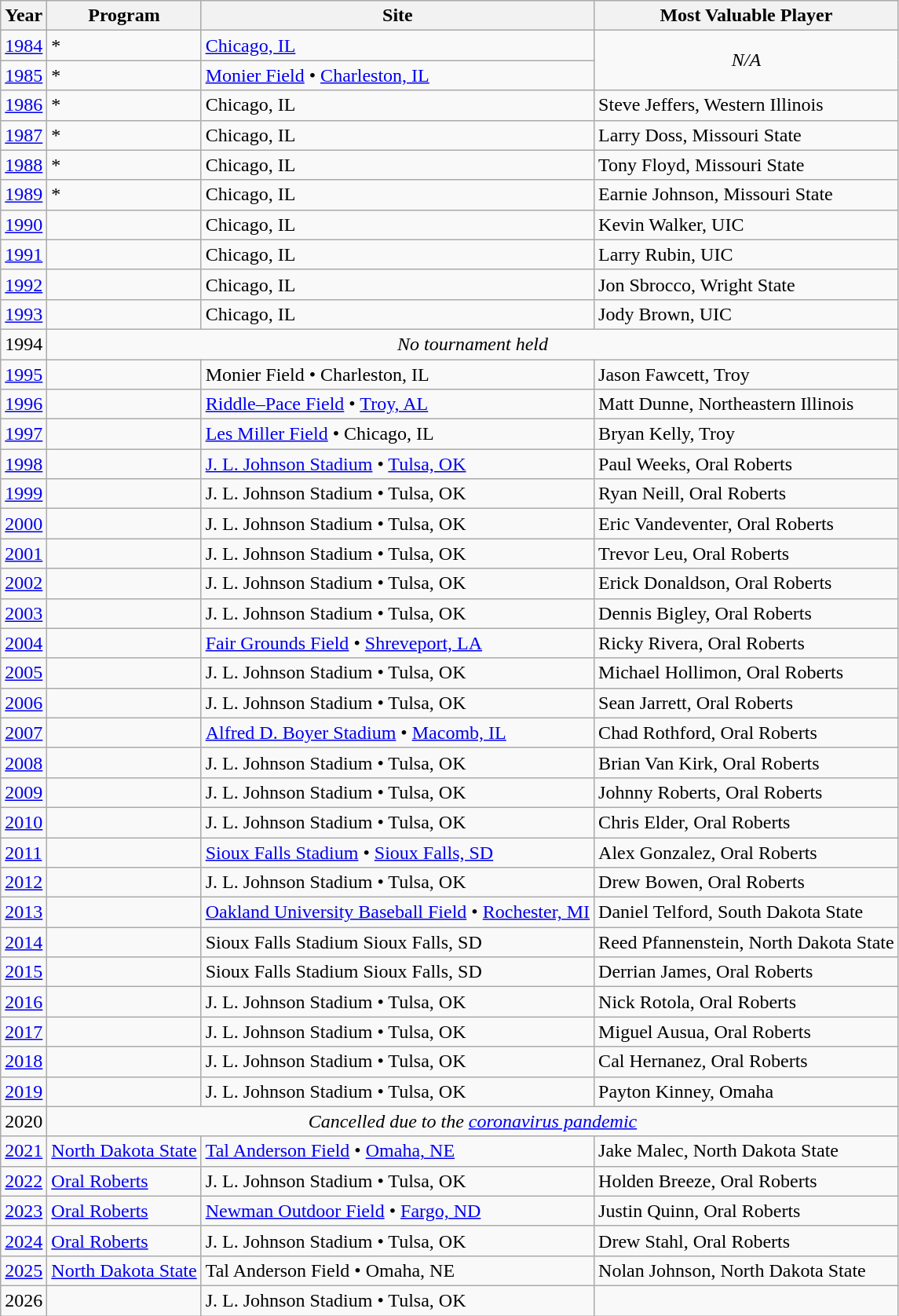<table class="wikitable">
<tr>
<th>Year</th>
<th>Program</th>
<th>Site</th>
<th>Most Valuable Player</th>
</tr>
<tr>
<td><a href='#'>1984</a></td>
<td>*</td>
<td><a href='#'>Chicago, IL</a></td>
<td rowspan=2 align="center"><em>N/A</em></td>
</tr>
<tr>
<td><a href='#'>1985</a></td>
<td>*</td>
<td><a href='#'>Monier Field</a> • <a href='#'>Charleston, IL</a></td>
</tr>
<tr>
<td><a href='#'>1986</a></td>
<td>*</td>
<td>Chicago, IL</td>
<td>Steve Jeffers, Western Illinois</td>
</tr>
<tr>
<td><a href='#'>1987</a></td>
<td>*</td>
<td>Chicago, IL</td>
<td>Larry Doss, Missouri State</td>
</tr>
<tr>
<td><a href='#'>1988</a></td>
<td>*</td>
<td>Chicago, IL</td>
<td>Tony Floyd, Missouri State</td>
</tr>
<tr>
<td><a href='#'>1989</a></td>
<td>*</td>
<td>Chicago, IL</td>
<td>Earnie Johnson, Missouri State</td>
</tr>
<tr>
<td><a href='#'>1990</a></td>
<td></td>
<td>Chicago, IL</td>
<td>Kevin Walker, UIC</td>
</tr>
<tr>
<td><a href='#'>1991</a></td>
<td></td>
<td>Chicago, IL</td>
<td>Larry Rubin, UIC</td>
</tr>
<tr>
<td><a href='#'>1992</a></td>
<td></td>
<td>Chicago, IL</td>
<td>Jon Sbrocco, Wright State</td>
</tr>
<tr>
<td><a href='#'>1993</a></td>
<td></td>
<td>Chicago, IL</td>
<td>Jody Brown, UIC</td>
</tr>
<tr>
<td>1994</td>
<td colspan=3 align=center><em>No tournament held</em></td>
</tr>
<tr>
<td><a href='#'>1995</a></td>
<td></td>
<td>Monier Field • Charleston, IL</td>
<td>Jason Fawcett, Troy</td>
</tr>
<tr>
<td><a href='#'>1996</a></td>
<td></td>
<td><a href='#'>Riddle–Pace Field</a> • <a href='#'>Troy, AL</a></td>
<td>Matt Dunne, Northeastern Illinois</td>
</tr>
<tr>
<td><a href='#'>1997</a></td>
<td></td>
<td><a href='#'>Les Miller Field</a> • Chicago, IL</td>
<td>Bryan Kelly, Troy</td>
</tr>
<tr>
<td><a href='#'>1998</a></td>
<td></td>
<td><a href='#'>J. L. Johnson Stadium</a> • <a href='#'>Tulsa, OK</a></td>
<td>Paul Weeks, Oral Roberts</td>
</tr>
<tr>
<td><a href='#'>1999</a></td>
<td></td>
<td>J. L. Johnson Stadium • Tulsa, OK</td>
<td>Ryan Neill, Oral Roberts</td>
</tr>
<tr>
<td><a href='#'>2000</a></td>
<td></td>
<td>J. L. Johnson Stadium • Tulsa, OK</td>
<td>Eric Vandeventer, Oral Roberts</td>
</tr>
<tr>
<td><a href='#'>2001</a></td>
<td></td>
<td>J. L. Johnson Stadium • Tulsa, OK</td>
<td>Trevor Leu, Oral Roberts</td>
</tr>
<tr>
<td><a href='#'>2002</a></td>
<td></td>
<td>J. L. Johnson Stadium • Tulsa, OK</td>
<td>Erick Donaldson, Oral Roberts</td>
</tr>
<tr>
<td><a href='#'>2003</a></td>
<td></td>
<td>J. L. Johnson Stadium • Tulsa, OK</td>
<td>Dennis Bigley, Oral Roberts</td>
</tr>
<tr>
<td><a href='#'>2004</a></td>
<td></td>
<td><a href='#'>Fair Grounds Field</a> • <a href='#'>Shreveport, LA</a></td>
<td>Ricky Rivera, Oral Roberts</td>
</tr>
<tr>
<td><a href='#'>2005</a></td>
<td></td>
<td>J. L. Johnson Stadium • Tulsa, OK</td>
<td>Michael Hollimon, Oral Roberts</td>
</tr>
<tr>
<td><a href='#'>2006</a></td>
<td></td>
<td>J. L. Johnson Stadium • Tulsa, OK</td>
<td>Sean Jarrett, Oral Roberts</td>
</tr>
<tr>
<td><a href='#'>2007</a></td>
<td></td>
<td><a href='#'>Alfred D. Boyer Stadium</a> • <a href='#'>Macomb, IL</a></td>
<td>Chad Rothford, Oral Roberts</td>
</tr>
<tr>
<td><a href='#'>2008</a></td>
<td></td>
<td>J. L. Johnson Stadium • Tulsa, OK</td>
<td>Brian Van Kirk, Oral Roberts</td>
</tr>
<tr>
<td><a href='#'>2009</a></td>
<td></td>
<td>J. L. Johnson Stadium • Tulsa, OK</td>
<td>Johnny Roberts, Oral Roberts</td>
</tr>
<tr>
<td><a href='#'>2010</a></td>
<td></td>
<td>J. L. Johnson Stadium • Tulsa, OK</td>
<td>Chris Elder, Oral Roberts</td>
</tr>
<tr>
<td><a href='#'>2011</a></td>
<td></td>
<td><a href='#'>Sioux Falls Stadium</a> • <a href='#'>Sioux Falls, SD</a></td>
<td>Alex Gonzalez, Oral Roberts</td>
</tr>
<tr>
<td><a href='#'>2012</a></td>
<td></td>
<td>J. L. Johnson Stadium • Tulsa, OK</td>
<td>Drew Bowen, Oral Roberts</td>
</tr>
<tr>
<td><a href='#'>2013</a></td>
<td></td>
<td><a href='#'>Oakland University Baseball Field</a> • <a href='#'>Rochester, MI</a></td>
<td>Daniel Telford, South Dakota State</td>
</tr>
<tr>
<td><a href='#'>2014</a></td>
<td></td>
<td>Sioux Falls Stadium Sioux Falls, SD</td>
<td>Reed Pfannenstein, North Dakota State</td>
</tr>
<tr>
<td><a href='#'>2015</a></td>
<td></td>
<td>Sioux Falls Stadium Sioux Falls, SD</td>
<td>Derrian James, Oral Roberts</td>
</tr>
<tr>
<td><a href='#'>2016</a></td>
<td></td>
<td>J. L. Johnson Stadium • Tulsa, OK</td>
<td>Nick Rotola, Oral Roberts</td>
</tr>
<tr>
<td><a href='#'>2017</a></td>
<td></td>
<td>J. L. Johnson Stadium • Tulsa, OK</td>
<td>Miguel Ausua, Oral Roberts</td>
</tr>
<tr>
<td><a href='#'>2018</a></td>
<td></td>
<td>J. L. Johnson Stadium • Tulsa, OK</td>
<td>Cal Hernanez, Oral Roberts</td>
</tr>
<tr>
<td><a href='#'>2019</a></td>
<td></td>
<td>J. L. Johnson Stadium • Tulsa, OK</td>
<td>Payton Kinney, Omaha</td>
</tr>
<tr>
<td>2020</td>
<td colspan=3 align=center><em>Cancelled due to the <a href='#'>coronavirus pandemic</a></em></td>
</tr>
<tr>
<td><a href='#'>2021</a></td>
<td><a href='#'>North Dakota State</a></td>
<td><a href='#'>Tal Anderson Field</a> • <a href='#'>Omaha, NE</a></td>
<td>Jake Malec, North Dakota State</td>
</tr>
<tr>
<td><a href='#'>2022</a></td>
<td><a href='#'>Oral Roberts</a></td>
<td>J. L. Johnson Stadium • Tulsa, OK</td>
<td>Holden Breeze, Oral Roberts</td>
</tr>
<tr>
<td><a href='#'>2023</a></td>
<td><a href='#'>Oral Roberts</a></td>
<td><a href='#'>Newman Outdoor Field</a> • <a href='#'>Fargo, ND</a></td>
<td>Justin Quinn, Oral Roberts</td>
</tr>
<tr>
<td><a href='#'>2024</a></td>
<td><a href='#'>Oral Roberts</a></td>
<td>J. L. Johnson Stadium • Tulsa, OK</td>
<td>Drew Stahl, Oral Roberts</td>
</tr>
<tr>
<td><a href='#'>2025</a></td>
<td><a href='#'>North Dakota State</a></td>
<td>Tal Anderson Field • Omaha, NE</td>
<td>Nolan Johnson, North Dakota State</td>
</tr>
<tr>
<td>2026</td>
<td></td>
<td>J. L. Johnson Stadium • Tulsa, OK</td>
<td></td>
</tr>
</table>
